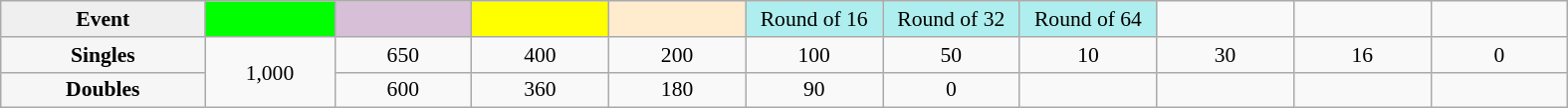<table class=wikitable style=font-size:90%;text-align:center>
<tr>
<td style="width:130px; background:#efefef;"><strong>Event</strong></td>
<td style="width:80px; background:lime;"></td>
<td style="width:85px; background:thistle;"></td>
<td style="width:85px; background:#ff0;"></td>
<td style="width:85px; background:#ffebcd;"></td>
<td style="width:85px; background:#afeeee;">Round of 16</td>
<td style="width:85px; background:#afeeee;">Round of 32</td>
<td style="width:85px; background:#afeeee;">Round of 64</td>
<td width=85></td>
<td width=85></td>
<td width=85></td>
</tr>
<tr>
<th style="background:#f6f6f6;">Singles</th>
<td rowspan=2>1,000</td>
<td>650</td>
<td>400</td>
<td>200</td>
<td>100</td>
<td>50</td>
<td>10</td>
<td>30</td>
<td>16</td>
<td>0</td>
</tr>
<tr>
<th style="background:#f6f6f6;">Doubles</th>
<td>600</td>
<td>360</td>
<td>180</td>
<td>90</td>
<td>0</td>
<td></td>
<td></td>
<td></td>
<td></td>
</tr>
</table>
